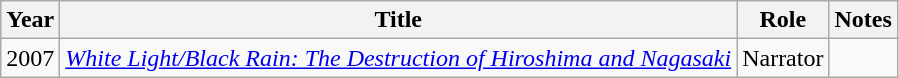<table class="wikitable sortable plainrowheaders">
<tr>
<th>Year</th>
<th>Title</th>
<th>Role</th>
<th class="unsortable">Notes</th>
</tr>
<tr>
<td>2007</td>
<td><em><a href='#'>White Light/Black Rain: The Destruction of Hiroshima and Nagasaki</a></em></td>
<td>Narrator</td>
<td></td>
</tr>
</table>
